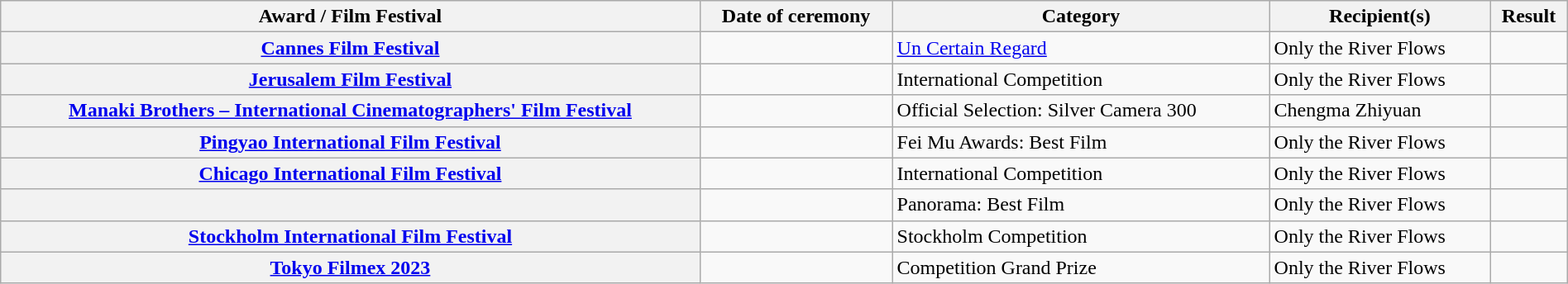<table class="wikitable plainrowheaders" style="width: 100%;">
<tr>
<th scope="col">Award / Film Festival</th>
<th scope="col">Date of ceremony</th>
<th scope="col">Category</th>
<th scope="col">Recipient(s)</th>
<th scope="col">Result</th>
</tr>
<tr>
<th scope="row"><a href='#'>Cannes Film Festival</a></th>
<td></td>
<td><a href='#'>Un Certain Regard</a></td>
<td>Only the River Flows</td>
<td></td>
</tr>
<tr>
<th scope="row"><a href='#'>Jerusalem Film Festival</a></th>
<td></td>
<td>International Competition</td>
<td>Only the River Flows</td>
<td></td>
</tr>
<tr>
<th scope="row"><a href='#'>Manaki Brothers – International Cinematographers' Film Festival</a></th>
<td></td>
<td>Official Selection: Silver Camera 300</td>
<td>Chengma Zhiyuan</td>
<td></td>
</tr>
<tr>
<th scope="row"><a href='#'>Pingyao International Film Festival</a></th>
<td></td>
<td>Fei Mu Awards: Best Film</td>
<td>Only the River Flows</td>
<td></td>
</tr>
<tr>
<th scope="row"><a href='#'>Chicago International Film Festival</a></th>
<td></td>
<td>International Competition</td>
<td>Only the River Flows</td>
<td></td>
</tr>
<tr>
<th scope="row"></th>
<td></td>
<td>Panorama: Best Film</td>
<td>Only the River Flows</td>
<td></td>
</tr>
<tr>
<th scope="row"><a href='#'>Stockholm International Film Festival</a></th>
<td></td>
<td>Stockholm Competition</td>
<td>Only the River Flows</td>
<td></td>
</tr>
<tr>
<th scope="row"><a href='#'>Tokyo Filmex 2023</a></th>
<td></td>
<td>Competition Grand Prize</td>
<td>Only the River Flows</td>
<td></td>
</tr>
</table>
